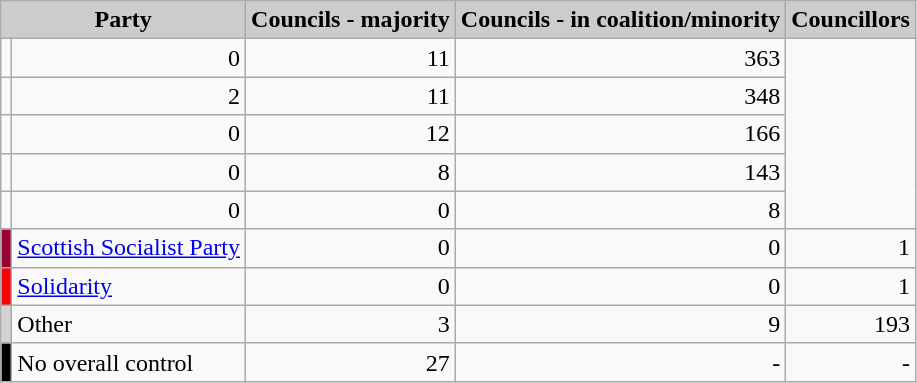<table class="wikitable">
<tr bgcolor="CCCCCC">
<td colspan="2" align="center" valign="center"><strong>Party</strong></td>
<td align="center"><strong>Councils - majority</strong></td>
<td align="center"><strong>Councils - in coalition/minority</strong></td>
<td align="center"><strong>Councillors</strong></td>
</tr>
<tr>
<td></td>
<td align="right">0</td>
<td align="right">11</td>
<td align="right">363</td>
</tr>
<tr>
<td></td>
<td align="right">2</td>
<td align="right">11</td>
<td align="right">348</td>
</tr>
<tr>
<td></td>
<td align="right">0</td>
<td align="right">12</td>
<td align="right">166</td>
</tr>
<tr>
<td></td>
<td align="right">0</td>
<td align="right">8</td>
<td align="right">143</td>
</tr>
<tr>
<td></td>
<td align="right">0</td>
<td align="right">0</td>
<td align="right">8</td>
</tr>
<tr>
<td style="color:inherit;background:#990033"></td>
<td><a href='#'>Scottish Socialist Party</a></td>
<td align="right">0</td>
<td align="right">0</td>
<td align="right">1</td>
</tr>
<tr>
<td style="color:inherit;background:#ff0000"></td>
<td><a href='#'>Solidarity</a></td>
<td align="right">0</td>
<td align="right">0</td>
<td align="right">1</td>
</tr>
<tr>
<td style="color:inherit;background:#d3d3d3"></td>
<td>Other</td>
<td align="right">3</td>
<td align="right">9</td>
<td align="right">193</td>
</tr>
<tr>
<td style="color:inherit;background:#000000"></td>
<td>No overall control</td>
<td align="right">27</td>
<td align="right">-</td>
<td align="right">-</td>
</tr>
</table>
